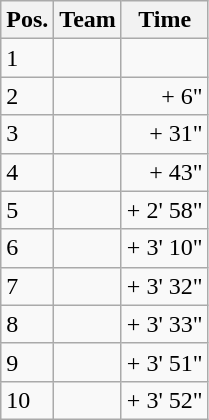<table class="wikitable">
<tr>
<th>Pos.</th>
<th>Team</th>
<th>Time</th>
</tr>
<tr>
<td>1</td>
<td></td>
<td align=right></td>
</tr>
<tr>
<td>2</td>
<td></td>
<td align=right>+ 6"</td>
</tr>
<tr>
<td>3</td>
<td></td>
<td align=right>+ 31"</td>
</tr>
<tr>
<td>4</td>
<td></td>
<td align=right>+ 43"</td>
</tr>
<tr>
<td>5</td>
<td></td>
<td align=right>+ 2' 58"</td>
</tr>
<tr>
<td>6</td>
<td></td>
<td align=right>+ 3' 10"</td>
</tr>
<tr>
<td>7</td>
<td></td>
<td align=right>+ 3' 32"</td>
</tr>
<tr>
<td>8</td>
<td></td>
<td align=right>+ 3' 33"</td>
</tr>
<tr>
<td>9</td>
<td></td>
<td align=right>+ 3' 51"</td>
</tr>
<tr>
<td>10</td>
<td></td>
<td align=right>+ 3' 52"</td>
</tr>
</table>
